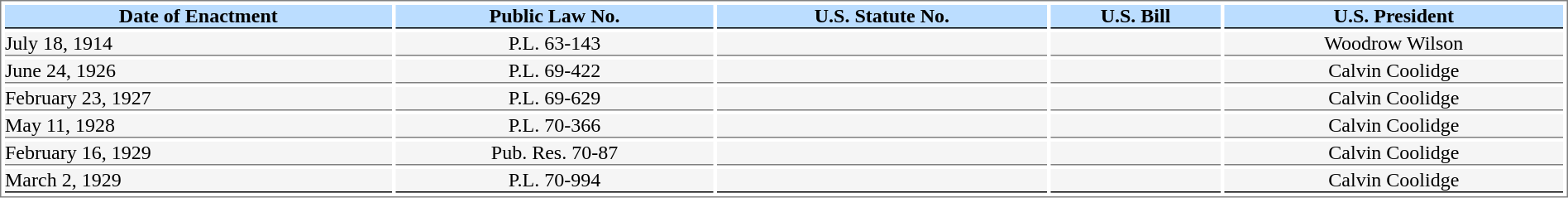<table style="border:1px solid gray; align:left; width:100%" cellspacing=3 cellpadding=0>
<tr style="font-weight:bold; text-align:center; background:#bbddff; color:black;">
<th style=" border-bottom:1.5px solid black">Date of Enactment</th>
<th style=" border-bottom:1.5px solid black">Public Law No.</th>
<th style=" border-bottom:1.5px solid black">U.S. Statute No.</th>
<th style=" border-bottom:1.5px solid black">U.S. Bill</th>
<th style=" border-bottom:1.5px solid black">U.S. President</th>
</tr>
<tr>
<td style="border-bottom:1px solid gray; background:#F5F5F5;">July 18, 1914</td>
<td style="border-bottom:1px solid gray; background:#F5F5F5; text-align:center;">P.L. 63-143</td>
<td style="border-bottom:1px solid gray; background:#F5F5F5; text-align:center;"></td>
<td style="border-bottom:1px solid gray; background:#F5F5F5; text-align:center;"></td>
<td style="border-bottom:1px solid gray; background:#F5F5F5; text-align:center;">Woodrow Wilson</td>
</tr>
<tr>
<td style="border-bottom:1px solid gray; background:#F5F5F5;">June 24, 1926</td>
<td style="border-bottom:1px solid gray; background:#F5F5F5; text-align:center;">P.L. 69-422</td>
<td style="border-bottom:1px solid gray; background:#F5F5F5; text-align:center;"></td>
<td style="border-bottom:1px solid gray; background:#F5F5F5; text-align:center;"></td>
<td style="border-bottom:1px solid gray; background:#F5F5F5; text-align:center;">Calvin Coolidge</td>
</tr>
<tr>
<td style="border-bottom:1px solid gray; background:#F5F5F5;">February 23, 1927</td>
<td style="border-bottom:1px solid gray; background:#F5F5F5; text-align:center;">P.L. 69-629</td>
<td style="border-bottom:1px solid gray; background:#F5F5F5; text-align:center;"></td>
<td style="border-bottom:1px solid gray; background:#F5F5F5; text-align:center;"></td>
<td style="border-bottom:1px solid gray; background:#F5F5F5; text-align:center;">Calvin Coolidge</td>
</tr>
<tr>
<td style="border-bottom:1px solid gray; background:#F5F5F5;">May 11, 1928</td>
<td style="border-bottom:1px solid gray; background:#F5F5F5; text-align:center;">P.L. 70-366</td>
<td style="border-bottom:1px solid gray; background:#F5F5F5; text-align:center;"></td>
<td style="border-bottom:1px solid gray; background:#F5F5F5; text-align:center;"></td>
<td style="border-bottom:1px solid gray; background:#F5F5F5; text-align:center;">Calvin Coolidge</td>
</tr>
<tr>
<td style="border-bottom:1px solid gray; background:#F5F5F5;">February 16, 1929</td>
<td style="border-bottom:1px solid gray; background:#F5F5F5; text-align:center;">Pub. Res. 70-87</td>
<td style="border-bottom:1px solid gray; background:#F5F5F5; text-align:center;"></td>
<td style="border-bottom:1px solid gray; background:#F5F5F5; text-align:center;"></td>
<td style="border-bottom:1px solid gray; background:#F5F5F5; text-align:center;">Calvin Coolidge</td>
</tr>
<tr>
<td style="border-bottom:1.5px solid black; background:#F5F5F5;">March 2, 1929</td>
<td style="border-bottom:1.5px solid black; background:#F5F5F5; text-align:center;">P.L. 70-994</td>
<td style="border-bottom:1.5px solid black; background:#F5F5F5; text-align:center;"></td>
<td style="border-bottom:1.5px solid black; background:#F5F5F5; text-align:center;"></td>
<td style="border-bottom:1.5px solid black; background:#F5F5F5; text-align:center;">Calvin Coolidge</td>
</tr>
</table>
